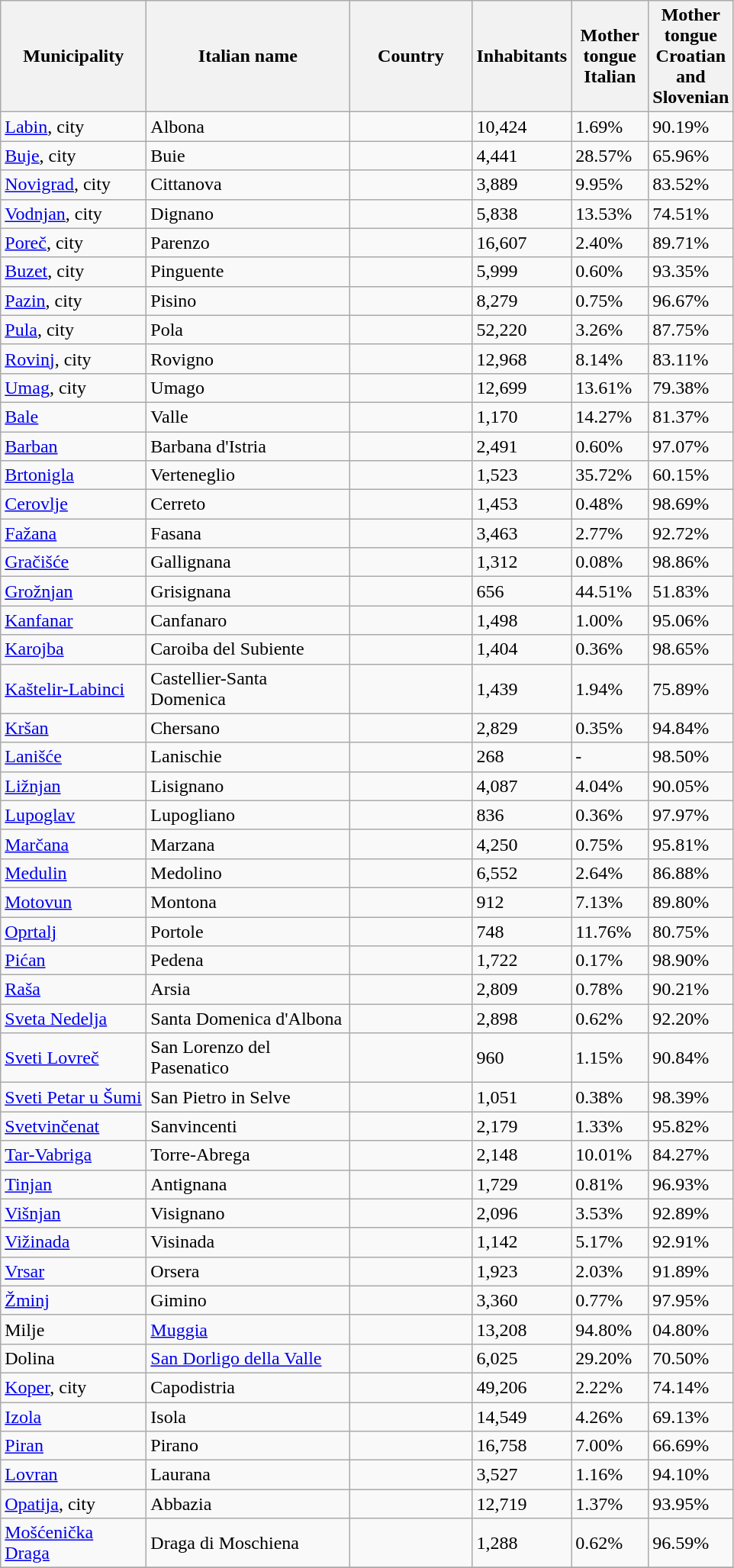<table class="sortable wikitable">
<tr>
<th width="120">Municipality</th>
<th width="170">Italian name</th>
<th width="100">Country</th>
<th width="60">Inhabitants</th>
<th width="60">Mother tongue Italian</th>
<th width="60">Mother tongue Croatian and Slovenian</th>
</tr>
<tr>
<td><a href='#'>Labin</a>, city</td>
<td>Albona</td>
<td></td>
<td>10,424</td>
<td>1.69%</td>
<td>90.19%</td>
</tr>
<tr>
<td><a href='#'>Buje</a>, city</td>
<td>Buie</td>
<td></td>
<td>4,441</td>
<td>28.57%</td>
<td>65.96%</td>
</tr>
<tr>
<td><a href='#'>Novigrad</a>, city</td>
<td>Cittanova</td>
<td></td>
<td>3,889</td>
<td>9.95%</td>
<td>83.52%</td>
</tr>
<tr --->
<td><a href='#'>Vodnjan</a>, city</td>
<td>Dignano</td>
<td></td>
<td>5,838</td>
<td>13.53%</td>
<td>74.51%</td>
</tr>
<tr --->
<td><a href='#'>Poreč</a>, city</td>
<td>Parenzo</td>
<td></td>
<td>16,607</td>
<td>2.40%</td>
<td>89.71%</td>
</tr>
<tr --->
<td><a href='#'>Buzet</a>, city</td>
<td>Pinguente</td>
<td></td>
<td>5,999</td>
<td>0.60%</td>
<td>93.35%</td>
</tr>
<tr --->
<td><a href='#'>Pazin</a>, city</td>
<td>Pisino</td>
<td></td>
<td>8,279</td>
<td>0.75%</td>
<td>96.67%</td>
</tr>
<tr --->
<td><a href='#'>Pula</a>, city</td>
<td>Pola</td>
<td></td>
<td>52,220</td>
<td>3.26%</td>
<td>87.75%</td>
</tr>
<tr --->
<td><a href='#'>Rovinj</a>, city</td>
<td>Rovigno</td>
<td></td>
<td>12,968</td>
<td>8.14%</td>
<td>83.11%</td>
</tr>
<tr --->
<td><a href='#'>Umag</a>, city</td>
<td>Umago</td>
<td></td>
<td>12,699</td>
<td>13.61%</td>
<td>79.38%</td>
</tr>
<tr>
<td><a href='#'>Bale</a></td>
<td>Valle</td>
<td></td>
<td>1,170</td>
<td>14.27%</td>
<td>81.37%</td>
</tr>
<tr>
<td><a href='#'>Barban</a></td>
<td>Barbana d'Istria</td>
<td></td>
<td>2,491</td>
<td>0.60%</td>
<td>97.07%</td>
</tr>
<tr>
<td><a href='#'>Brtonigla</a></td>
<td>Verteneglio</td>
<td></td>
<td>1,523</td>
<td>35.72%</td>
<td>60.15%</td>
</tr>
<tr>
<td><a href='#'>Cerovlje</a></td>
<td>Cerreto</td>
<td></td>
<td>1,453</td>
<td>0.48%</td>
<td>98.69%</td>
</tr>
<tr>
<td><a href='#'>Fažana</a></td>
<td>Fasana</td>
<td></td>
<td>3,463</td>
<td>2.77%</td>
<td>92.72%</td>
</tr>
<tr>
<td><a href='#'>Gračišće</a></td>
<td>Gallignana</td>
<td></td>
<td>1,312</td>
<td>0.08%</td>
<td>98.86%</td>
</tr>
<tr>
<td><a href='#'>Grožnjan</a></td>
<td>Grisignana</td>
<td></td>
<td>656</td>
<td>44.51%</td>
<td>51.83%</td>
</tr>
<tr>
<td><a href='#'>Kanfanar</a></td>
<td>Canfanaro</td>
<td></td>
<td>1,498</td>
<td>1.00%</td>
<td>95.06%</td>
</tr>
<tr>
<td><a href='#'>Karojba</a></td>
<td>Caroiba del Subiente</td>
<td></td>
<td>1,404</td>
<td>0.36%</td>
<td>98.65%</td>
</tr>
<tr>
<td><a href='#'>Kaštelir-Labinci</a></td>
<td>Castellier-Santa Domenica</td>
<td></td>
<td>1,439</td>
<td>1.94%</td>
<td>75.89%</td>
</tr>
<tr>
<td><a href='#'>Kršan</a></td>
<td>Chersano</td>
<td></td>
<td>2,829</td>
<td>0.35%</td>
<td>94.84%</td>
</tr>
<tr>
<td><a href='#'>Lanišće</a></td>
<td>Lanischie</td>
<td></td>
<td>268</td>
<td>-</td>
<td>98.50%</td>
</tr>
<tr>
<td><a href='#'>Ližnjan</a></td>
<td>Lisignano</td>
<td></td>
<td>4,087</td>
<td>4.04%</td>
<td>90.05%</td>
</tr>
<tr>
<td><a href='#'>Lupoglav</a></td>
<td>Lupogliano</td>
<td></td>
<td>836</td>
<td>0.36%</td>
<td>97.97%</td>
</tr>
<tr>
<td><a href='#'>Marčana</a></td>
<td>Marzana</td>
<td></td>
<td>4,250</td>
<td>0.75%</td>
<td>95.81%</td>
</tr>
<tr>
<td><a href='#'>Medulin</a></td>
<td>Medolino</td>
<td></td>
<td>6,552</td>
<td>2.64%</td>
<td>86.88%</td>
</tr>
<tr>
<td><a href='#'>Motovun</a></td>
<td>Montona</td>
<td></td>
<td>912</td>
<td>7.13%</td>
<td>89.80%</td>
</tr>
<tr>
<td><a href='#'>Oprtalj</a></td>
<td>Portole</td>
<td></td>
<td>748</td>
<td>11.76%</td>
<td>80.75%</td>
</tr>
<tr>
<td><a href='#'>Pićan</a></td>
<td>Pedena</td>
<td></td>
<td>1,722</td>
<td>0.17%</td>
<td>98.90%</td>
</tr>
<tr>
<td><a href='#'>Raša</a></td>
<td>Arsia</td>
<td></td>
<td>2,809</td>
<td>0.78%</td>
<td>90.21%</td>
</tr>
<tr>
<td><a href='#'>Sveta Nedelja</a></td>
<td>Santa Domenica d'Albona</td>
<td></td>
<td>2,898</td>
<td>0.62%</td>
<td>92.20%</td>
</tr>
<tr>
<td><a href='#'>Sveti Lovreč</a></td>
<td>San Lorenzo del Pasenatico</td>
<td></td>
<td>960</td>
<td>1.15%</td>
<td>90.84%</td>
</tr>
<tr>
<td><a href='#'>Sveti Petar u Šumi</a></td>
<td>San Pietro in Selve</td>
<td></td>
<td>1,051</td>
<td>0.38%</td>
<td>98.39%</td>
</tr>
<tr>
<td><a href='#'>Svetvinčenat</a></td>
<td>Sanvincenti</td>
<td></td>
<td>2,179</td>
<td>1.33%</td>
<td>95.82%</td>
</tr>
<tr>
<td><a href='#'>Tar-Vabriga</a></td>
<td>Torre-Abrega</td>
<td></td>
<td>2,148</td>
<td>10.01%</td>
<td>84.27%</td>
</tr>
<tr>
<td><a href='#'>Tinjan</a></td>
<td>Antignana</td>
<td></td>
<td>1,729</td>
<td>0.81%</td>
<td>96.93%</td>
</tr>
<tr>
<td><a href='#'>Višnjan</a></td>
<td>Visignano</td>
<td></td>
<td>2,096</td>
<td>3.53%</td>
<td>92.89%</td>
</tr>
<tr>
<td><a href='#'>Vižinada</a></td>
<td>Visinada</td>
<td></td>
<td>1,142</td>
<td>5.17%</td>
<td>92.91%</td>
</tr>
<tr>
<td><a href='#'>Vrsar</a></td>
<td>Orsera</td>
<td></td>
<td>1,923</td>
<td>2.03%</td>
<td>91.89%</td>
</tr>
<tr>
<td><a href='#'>Žminj</a></td>
<td>Gimino</td>
<td></td>
<td>3,360</td>
<td>0.77%</td>
<td>97.95%</td>
</tr>
<tr>
<td>Milje</td>
<td><a href='#'>Muggia</a></td>
<td></td>
<td>13,208</td>
<td>94.80%</td>
<td>04.80%</td>
</tr>
<tr>
<td>Dolina</td>
<td><a href='#'>San Dorligo della Valle</a></td>
<td></td>
<td>6,025</td>
<td>29.20%</td>
<td>70.50%</td>
</tr>
<tr>
<td><a href='#'>Koper</a>, city</td>
<td>Capodistria</td>
<td></td>
<td>49,206</td>
<td>2.22%</td>
<td>74.14%</td>
</tr>
<tr>
<td><a href='#'>Izola</a></td>
<td>Isola</td>
<td></td>
<td>14,549</td>
<td>4.26%</td>
<td>69.13%</td>
</tr>
<tr>
<td><a href='#'>Piran</a></td>
<td>Pirano</td>
<td></td>
<td>16,758</td>
<td>7.00%</td>
<td>66.69%</td>
</tr>
<tr>
<td><a href='#'>Lovran</a></td>
<td>Laurana</td>
<td></td>
<td>3,527</td>
<td>1.16%</td>
<td>94.10%</td>
</tr>
<tr>
<td><a href='#'>Opatija</a>, city</td>
<td>Abbazia</td>
<td></td>
<td>12,719</td>
<td>1.37%</td>
<td>93.95%</td>
</tr>
<tr>
<td><a href='#'>Mošćenička Draga</a></td>
<td>Draga di Moschiena</td>
<td></td>
<td>1,288</td>
<td>0.62%</td>
<td>96.59%</td>
</tr>
<tr>
</tr>
</table>
